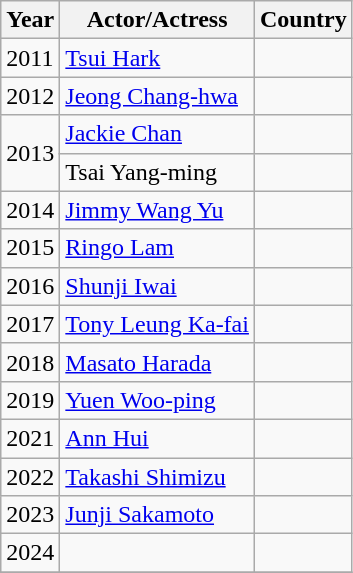<table class="wikitable">
<tr>
<th>Year</th>
<th>Actor/Actress</th>
<th>Country</th>
</tr>
<tr>
<td>2011</td>
<td><a href='#'>Tsui Hark</a></td>
<td></td>
</tr>
<tr>
<td>2012</td>
<td><a href='#'>Jeong Chang-hwa</a></td>
<td></td>
</tr>
<tr>
<td rowspan=2>2013</td>
<td><a href='#'>Jackie Chan</a></td>
<td></td>
</tr>
<tr>
<td>Tsai Yang-ming</td>
<td></td>
</tr>
<tr>
<td>2014</td>
<td><a href='#'>Jimmy Wang Yu</a></td>
<td></td>
</tr>
<tr>
<td>2015</td>
<td><a href='#'>Ringo Lam</a></td>
<td></td>
</tr>
<tr>
<td>2016</td>
<td><a href='#'>Shunji Iwai</a></td>
<td></td>
</tr>
<tr>
<td>2017</td>
<td><a href='#'>Tony Leung Ka-fai</a></td>
<td></td>
</tr>
<tr>
<td>2018</td>
<td><a href='#'>Masato Harada</a></td>
<td></td>
</tr>
<tr>
<td>2019</td>
<td><a href='#'>Yuen Woo-ping</a></td>
<td></td>
</tr>
<tr>
<td>2021</td>
<td><a href='#'>Ann Hui</a></td>
<td></td>
</tr>
<tr>
<td>2022</td>
<td><a href='#'>Takashi Shimizu</a></td>
<td></td>
</tr>
<tr>
<td>2023</td>
<td><a href='#'>Junji Sakamoto</a></td>
<td></td>
</tr>
<tr>
<td>2024</td>
<td></td>
<td></td>
</tr>
<tr>
</tr>
</table>
